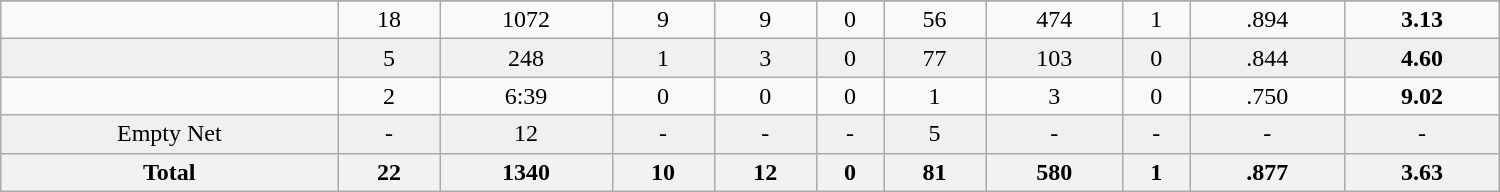<table class="wikitable sortable" width ="1000">
<tr align="center">
</tr>
<tr align="center" bgcolor="">
<td></td>
<td>18</td>
<td>1072</td>
<td>9</td>
<td>9</td>
<td>0</td>
<td>56</td>
<td>474</td>
<td>1</td>
<td>.894</td>
<td><strong>3.13</strong></td>
</tr>
<tr align="center" bgcolor="f0f0f0">
<td></td>
<td>5</td>
<td>248</td>
<td>1</td>
<td>3</td>
<td>0</td>
<td>77</td>
<td>103</td>
<td>0</td>
<td>.844</td>
<td><strong>4.60</strong></td>
</tr>
<tr align="center" bgcolor="">
<td></td>
<td>2</td>
<td>6:39</td>
<td>0</td>
<td>0</td>
<td>0</td>
<td>1</td>
<td>3</td>
<td>0</td>
<td>.750</td>
<td><strong>9.02</strong></td>
</tr>
<tr align="center" bgcolor="f0f0f0">
<td>Empty Net</td>
<td>-</td>
<td>12</td>
<td>-</td>
<td>-</td>
<td>-</td>
<td>5</td>
<td>-</td>
<td>-</td>
<td>-</td>
<td>-</td>
</tr>
<tr>
<th>Total</th>
<th>22</th>
<th>1340</th>
<th>10</th>
<th>12</th>
<th>0</th>
<th>81</th>
<th>580</th>
<th>1</th>
<th>.877</th>
<th>3.63</th>
</tr>
</table>
